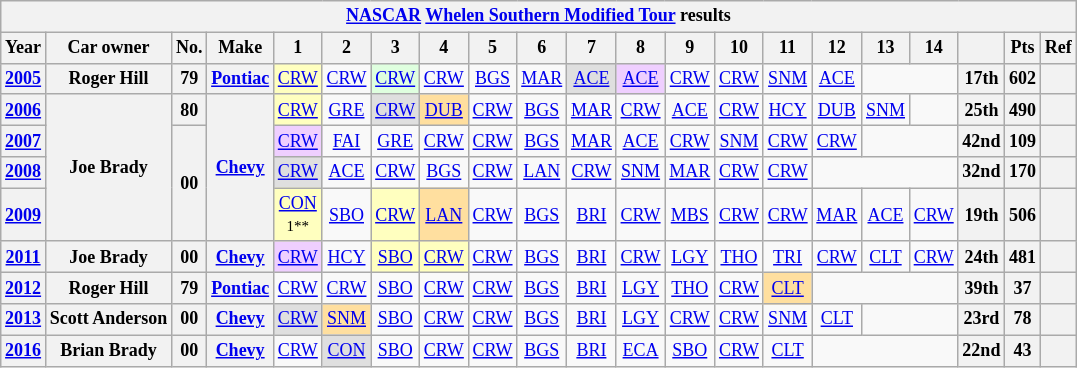<table class="wikitable " style="text-align:center; font-size:75%">
<tr>
<th colspan=23><a href='#'>NASCAR</a> <a href='#'>Whelen Southern Modified Tour</a> results</th>
</tr>
<tr>
<th>Year</th>
<th>Car owner</th>
<th>No.</th>
<th>Make</th>
<th>1</th>
<th>2</th>
<th>3</th>
<th>4</th>
<th>5</th>
<th>6</th>
<th>7</th>
<th>8</th>
<th>9</th>
<th>10</th>
<th>11</th>
<th>12</th>
<th>13</th>
<th>14</th>
<th></th>
<th>Pts</th>
<th>Ref</th>
</tr>
<tr>
<th><a href='#'>2005</a></th>
<th>Roger Hill</th>
<th>79</th>
<th><a href='#'>Pontiac</a></th>
<td style="background:#FFFFBF"><a href='#'>CRW</a><br></td>
<td><a href='#'>CRW</a></td>
<td style="background:#DFFFDF"><a href='#'>CRW</a><br></td>
<td><a href='#'>CRW</a></td>
<td><a href='#'>BGS</a></td>
<td><a href='#'>MAR</a></td>
<td style="background:#DFDFDF"><a href='#'>ACE</a><br></td>
<td style="background:#EFCFFF"><a href='#'>ACE</a><br></td>
<td><a href='#'>CRW</a></td>
<td><a href='#'>CRW</a></td>
<td><a href='#'>SNM</a></td>
<td><a href='#'>ACE</a></td>
<td colspan=2></td>
<th>17th</th>
<th>602</th>
<th></th>
</tr>
<tr>
<th><a href='#'>2006</a></th>
<th rowspan=4>Joe Brady</th>
<th>80</th>
<th rowspan=4><a href='#'>Chevy</a></th>
<td style="background:#FFFFBF"><a href='#'>CRW</a><br></td>
<td><a href='#'>GRE</a></td>
<td style="background:#DFDFDF"><a href='#'>CRW</a><br></td>
<td style="background:#FFDF9F"><a href='#'>DUB</a><br></td>
<td><a href='#'>CRW</a></td>
<td><a href='#'>BGS</a></td>
<td><a href='#'>MAR</a></td>
<td><a href='#'>CRW</a></td>
<td><a href='#'>ACE</a></td>
<td><a href='#'>CRW</a></td>
<td><a href='#'>HCY</a></td>
<td><a href='#'>DUB</a></td>
<td><a href='#'>SNM</a></td>
<td></td>
<th>25th</th>
<th>490</th>
<th></th>
</tr>
<tr>
<th><a href='#'>2007</a></th>
<th rowspan=3>00</th>
<td style="background:#EFCFFF"><a href='#'>CRW</a><br></td>
<td><a href='#'>FAI</a></td>
<td><a href='#'>GRE</a></td>
<td><a href='#'>CRW</a></td>
<td><a href='#'>CRW</a></td>
<td><a href='#'>BGS</a></td>
<td><a href='#'>MAR</a></td>
<td><a href='#'>ACE</a></td>
<td><a href='#'>CRW</a></td>
<td><a href='#'>SNM</a></td>
<td><a href='#'>CRW</a></td>
<td><a href='#'>CRW</a></td>
<td colspan=2></td>
<th>42nd</th>
<th>109</th>
<th></th>
</tr>
<tr>
<th><a href='#'>2008</a></th>
<td style="background:#DFDFDF"><a href='#'>CRW</a><br></td>
<td><a href='#'>ACE</a></td>
<td><a href='#'>CRW</a></td>
<td><a href='#'>BGS</a></td>
<td><a href='#'>CRW</a></td>
<td><a href='#'>LAN</a></td>
<td><a href='#'>CRW</a></td>
<td><a href='#'>SNM</a></td>
<td><a href='#'>MAR</a></td>
<td><a href='#'>CRW</a></td>
<td><a href='#'>CRW</a></td>
<td colspan=3></td>
<th>32nd</th>
<th>170</th>
<th></th>
</tr>
<tr>
<th><a href='#'>2009</a></th>
<td style="background:#FFFFBF"><a href='#'>CON</a><br><small>1**</small></td>
<td><a href='#'>SBO</a></td>
<td style="background:#FFFFBF"><a href='#'>CRW</a><br></td>
<td style="background:#FFDF9F"><a href='#'>LAN</a><br></td>
<td><a href='#'>CRW</a></td>
<td><a href='#'>BGS</a></td>
<td><a href='#'>BRI</a></td>
<td><a href='#'>CRW</a></td>
<td><a href='#'>MBS</a></td>
<td><a href='#'>CRW</a></td>
<td><a href='#'>CRW</a></td>
<td><a href='#'>MAR</a></td>
<td><a href='#'>ACE</a></td>
<td><a href='#'>CRW</a></td>
<th>19th</th>
<th>506</th>
<th></th>
</tr>
<tr>
<th><a href='#'>2011</a></th>
<th>Joe Brady</th>
<th>00</th>
<th><a href='#'>Chevy</a></th>
<td style="background:#EFCFFF"><a href='#'>CRW</a><br></td>
<td><a href='#'>HCY</a></td>
<td style="background:#FFFFBF"><a href='#'>SBO</a><br></td>
<td style="background:#FFFFBF"><a href='#'>CRW</a><br></td>
<td><a href='#'>CRW</a></td>
<td><a href='#'>BGS</a></td>
<td><a href='#'>BRI</a></td>
<td><a href='#'>CRW</a></td>
<td><a href='#'>LGY</a></td>
<td><a href='#'>THO</a></td>
<td><a href='#'>TRI</a></td>
<td><a href='#'>CRW</a></td>
<td><a href='#'>CLT</a></td>
<td><a href='#'>CRW</a></td>
<th>24th</th>
<th>481</th>
<th></th>
</tr>
<tr>
<th><a href='#'>2012</a></th>
<th>Roger Hill</th>
<th>79</th>
<th><a href='#'>Pontiac</a></th>
<td><a href='#'>CRW</a></td>
<td><a href='#'>CRW</a></td>
<td><a href='#'>SBO</a></td>
<td><a href='#'>CRW</a></td>
<td><a href='#'>CRW</a></td>
<td><a href='#'>BGS</a></td>
<td><a href='#'>BRI</a></td>
<td><a href='#'>LGY</a></td>
<td><a href='#'>THO</a></td>
<td><a href='#'>CRW</a></td>
<td style="background:#FFDF9F"><a href='#'>CLT</a><br></td>
<td colspan=3></td>
<th>39th</th>
<th>37</th>
<th></th>
</tr>
<tr>
<th><a href='#'>2013</a></th>
<th>Scott Anderson</th>
<th>00</th>
<th><a href='#'>Chevy</a></th>
<td style="background:#DFDFDF"><a href='#'>CRW</a><br></td>
<td style="background:#FFDF9F"><a href='#'>SNM</a><br></td>
<td><a href='#'>SBO</a></td>
<td><a href='#'>CRW</a></td>
<td><a href='#'>CRW</a></td>
<td><a href='#'>BGS</a></td>
<td><a href='#'>BRI</a></td>
<td><a href='#'>LGY</a></td>
<td><a href='#'>CRW</a></td>
<td><a href='#'>CRW</a></td>
<td><a href='#'>SNM</a></td>
<td><a href='#'>CLT</a></td>
<td colspan=2></td>
<th>23rd</th>
<th>78</th>
<th></th>
</tr>
<tr>
<th><a href='#'>2016</a></th>
<th>Brian Brady</th>
<th>00</th>
<th><a href='#'>Chevy</a></th>
<td><a href='#'>CRW</a></td>
<td style="background:#DFDFDF"><a href='#'>CON</a><br></td>
<td><a href='#'>SBO</a></td>
<td><a href='#'>CRW</a></td>
<td><a href='#'>CRW</a></td>
<td><a href='#'>BGS</a></td>
<td><a href='#'>BRI</a></td>
<td><a href='#'>ECA</a></td>
<td><a href='#'>SBO</a></td>
<td><a href='#'>CRW</a></td>
<td><a href='#'>CLT</a></td>
<td colspan=3></td>
<th>22nd</th>
<th>43</th>
<th></th>
</tr>
</table>
